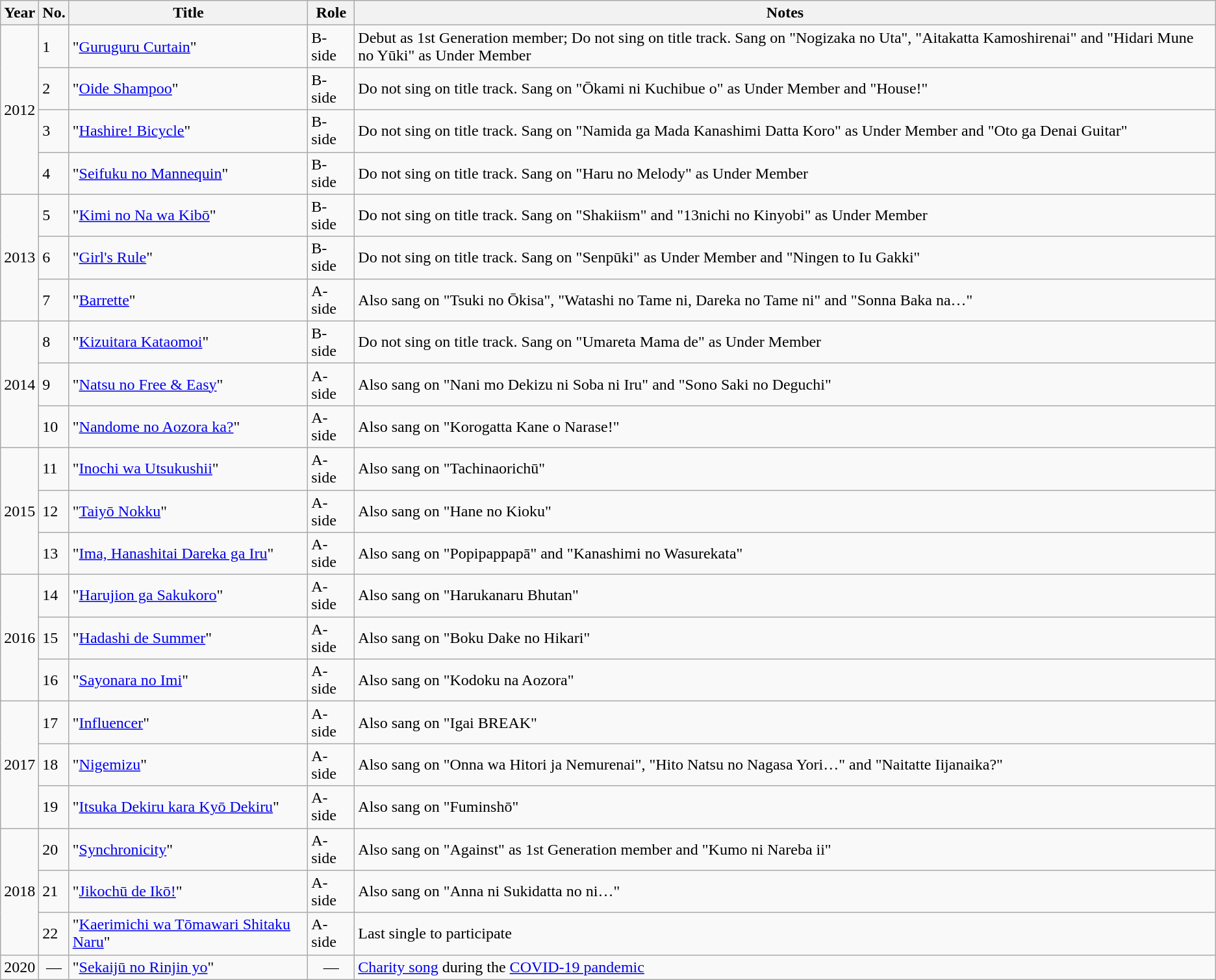<table class="wikitable sortable">
<tr>
<th>Year</th>
<th data-sort-type="number">No.</th>
<th>Title</th>
<th class="unsortable">Role</th>
<th class="unsortable">Notes</th>
</tr>
<tr>
<td rowspan="4">2012</td>
<td>1</td>
<td>"<a href='#'>Guruguru Curtain</a>"</td>
<td>B-side</td>
<td>Debut as 1st Generation member; Do not sing on title track. Sang on "Nogizaka no Uta", "Aitakatta Kamoshirenai" and "Hidari Mune no Yūki" as Under Member</td>
</tr>
<tr>
<td>2</td>
<td>"<a href='#'>Oide Shampoo</a>"</td>
<td>B-side</td>
<td>Do not sing on title track. Sang on "Ōkami ni Kuchibue o" as Under Member and "House!"</td>
</tr>
<tr>
<td>3</td>
<td>"<a href='#'>Hashire! Bicycle</a>"</td>
<td>B-side</td>
<td>Do not sing on title track. Sang on "Namida ga Mada Kanashimi Datta Koro" as Under Member and "Oto ga Denai Guitar"</td>
</tr>
<tr>
<td>4</td>
<td>"<a href='#'>Seifuku no Mannequin</a>"</td>
<td>B-side</td>
<td>Do not sing on title track. Sang on "Haru no Melody" as Under Member</td>
</tr>
<tr>
<td rowspan="3">2013</td>
<td>5</td>
<td>"<a href='#'>Kimi no Na wa Kibō</a>"</td>
<td>B-side</td>
<td>Do not sing on title track. Sang on "Shakiism" and "13nichi no Kinyobi" as Under Member</td>
</tr>
<tr>
<td>6</td>
<td>"<a href='#'>Girl's Rule</a>"</td>
<td>B-side</td>
<td>Do not sing on title track. Sang on "Senpūki" as Under Member and "Ningen to Iu Gakki"</td>
</tr>
<tr>
<td>7</td>
<td>"<a href='#'>Barrette</a>"</td>
<td>A-side</td>
<td>Also sang on "Tsuki no Ōkisa", "Watashi no Tame ni, Dareka no Tame ni" and "Sonna Baka na…"</td>
</tr>
<tr>
<td rowspan="3">2014</td>
<td>8</td>
<td>"<a href='#'>Kizuitara Kataomoi</a>"</td>
<td>B-side</td>
<td>Do not sing on title track. Sang on "Umareta Mama de" as Under Member</td>
</tr>
<tr>
<td>9</td>
<td>"<a href='#'>Natsu no Free & Easy</a>"</td>
<td>A-side</td>
<td>Also sang on "Nani mo Dekizu ni Soba ni Iru" and "Sono Saki no Deguchi"</td>
</tr>
<tr>
<td>10</td>
<td>"<a href='#'>Nandome no Aozora ka?</a>"</td>
<td>A-side</td>
<td>Also sang on "Korogatta Kane o Narase!"</td>
</tr>
<tr>
<td rowspan="3">2015</td>
<td>11</td>
<td>"<a href='#'>Inochi wa Utsukushii</a>"</td>
<td>A-side</td>
<td>Also sang on "Tachinaorichū"</td>
</tr>
<tr>
<td>12</td>
<td>"<a href='#'>Taiyō Nokku</a>"</td>
<td>A-side</td>
<td>Also sang on "Hane no Kioku"</td>
</tr>
<tr>
<td>13</td>
<td>"<a href='#'>Ima, Hanashitai Dareka ga Iru</a>"</td>
<td>A-side</td>
<td>Also sang on "Popipappapā" and "Kanashimi no Wasurekata"</td>
</tr>
<tr>
<td rowspan="3">2016</td>
<td>14</td>
<td>"<a href='#'>Harujion ga Sakukoro</a>"</td>
<td>A-side</td>
<td>Also sang on "Harukanaru Bhutan"</td>
</tr>
<tr>
<td>15</td>
<td>"<a href='#'>Hadashi de Summer</a>"</td>
<td>A-side</td>
<td>Also sang on "Boku Dake no Hikari"</td>
</tr>
<tr>
<td>16</td>
<td>"<a href='#'>Sayonara no Imi</a>"</td>
<td>A-side</td>
<td>Also sang on "Kodoku na Aozora"</td>
</tr>
<tr>
<td rowspan="3">2017</td>
<td>17</td>
<td>"<a href='#'>Influencer</a>"</td>
<td>A-side</td>
<td>Also sang on "Igai BREAK"</td>
</tr>
<tr>
<td>18</td>
<td>"<a href='#'>Nigemizu</a>"</td>
<td>A-side</td>
<td>Also sang on "Onna wa Hitori ja Nemurenai", "Hito Natsu no Nagasa Yori…" and "Naitatte Iijanaika?"</td>
</tr>
<tr>
<td>19</td>
<td>"<a href='#'>Itsuka Dekiru kara Kyō Dekiru</a>"</td>
<td>A-side</td>
<td>Also sang on "Fuminshō"</td>
</tr>
<tr>
<td rowspan="3">2018</td>
<td>20</td>
<td>"<a href='#'>Synchronicity</a>"</td>
<td>A-side</td>
<td>Also sang on "Against" as 1st Generation member and "Kumo ni Nareba ii"</td>
</tr>
<tr>
<td>21</td>
<td>"<a href='#'>Jikochū de Ikō!</a>"</td>
<td>A-side</td>
<td>Also sang on "Anna ni Sukidatta no ni…"</td>
</tr>
<tr>
<td>22</td>
<td>"<a href='#'>Kaerimichi wa Tōmawari Shitaku Naru</a>"</td>
<td>A-side</td>
<td>Last single to participate</td>
</tr>
<tr>
<td>2020</td>
<td align="center">—</td>
<td>"<a href='#'>Sekaijū no Rinjin yo</a>"</td>
<td align="center">—</td>
<td><a href='#'>Charity song</a> during the <a href='#'>COVID-19 pandemic</a></td>
</tr>
</table>
